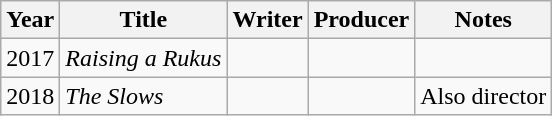<table class="wikitable sortable">
<tr>
<th>Year</th>
<th>Title</th>
<th>Writer</th>
<th>Producer</th>
<th>Notes</th>
</tr>
<tr>
<td>2017</td>
<td><em>Raising a Rukus</em></td>
<td></td>
<td></td>
<td></td>
</tr>
<tr>
<td>2018</td>
<td><em>The Slows</em></td>
<td></td>
<td></td>
<td>Also director</td>
</tr>
</table>
